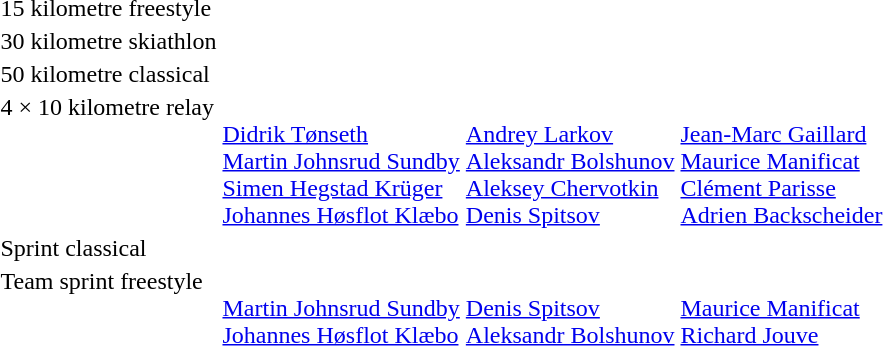<table>
<tr valign="top">
<td>15 kilometre freestyle <br></td>
<td></td>
<td></td>
<td></td>
</tr>
<tr valign="top">
<td>30 kilometre skiathlon <br></td>
<td></td>
<td></td>
<td></td>
</tr>
<tr valign="top">
<td>50 kilometre classical <br></td>
<td></td>
<td></td>
<td></td>
</tr>
<tr valign="top">
<td>4 × 10 kilometre relay <br></td>
<td><br><a href='#'>Didrik Tønseth</a><br><a href='#'>Martin Johnsrud Sundby</a><br><a href='#'>Simen Hegstad Krüger</a><br><a href='#'>Johannes Høsflot Klæbo</a></td>
<td><br><a href='#'>Andrey Larkov</a><br><a href='#'>Aleksandr Bolshunov</a><br><a href='#'>Aleksey Chervotkin</a><br><a href='#'>Denis Spitsov</a></td>
<td><br><a href='#'>Jean-Marc Gaillard</a><br><a href='#'>Maurice Manificat</a><br><a href='#'>Clément Parisse</a><br><a href='#'>Adrien Backscheider</a></td>
</tr>
<tr valign="top">
<td>Sprint classical <br></td>
<td></td>
<td></td>
<td></td>
</tr>
<tr valign="top">
<td>Team sprint freestyle <br></td>
<td><br><a href='#'>Martin Johnsrud Sundby</a><br><a href='#'>Johannes Høsflot Klæbo</a></td>
<td><br><a href='#'>Denis Spitsov</a><br><a href='#'>Aleksandr Bolshunov</a></td>
<td><br><a href='#'>Maurice Manificat</a><br><a href='#'>Richard Jouve</a></td>
</tr>
</table>
